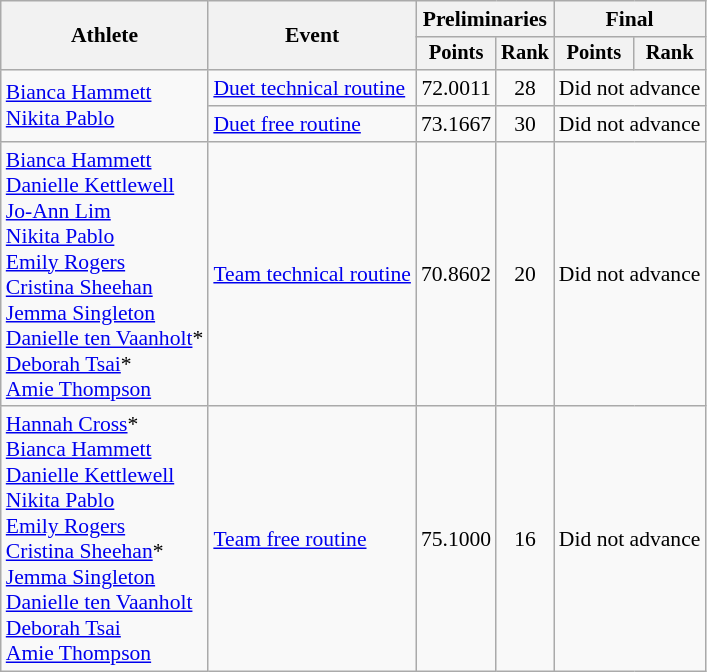<table class=wikitable style="font-size:90%">
<tr>
<th rowspan="2">Athlete</th>
<th rowspan="2">Event</th>
<th colspan="2">Preliminaries</th>
<th colspan="2">Final</th>
</tr>
<tr style="font-size:95%">
<th>Points</th>
<th>Rank</th>
<th>Points</th>
<th>Rank</th>
</tr>
<tr align=center>
<td align=left rowspan=2><a href='#'>Bianca Hammett</a><br><a href='#'>Nikita Pablo</a></td>
<td align=left><a href='#'>Duet technical routine</a></td>
<td>72.0011</td>
<td>28</td>
<td colspan=2>Did not advance</td>
</tr>
<tr align=center>
<td align=left><a href='#'>Duet free routine</a></td>
<td>73.1667</td>
<td>30</td>
<td colspan=2>Did not advance</td>
</tr>
<tr align=center>
<td align=left><a href='#'>Bianca Hammett</a><br><a href='#'>Danielle Kettlewell</a><br><a href='#'>Jo-Ann Lim</a><br><a href='#'>Nikita Pablo</a><br><a href='#'>Emily Rogers</a><br><a href='#'>Cristina Sheehan</a><br><a href='#'>Jemma Singleton</a><br><a href='#'>Danielle ten Vaanholt</a>*<br><a href='#'>Deborah Tsai</a>*<br><a href='#'>Amie Thompson</a></td>
<td align=left><a href='#'>Team technical routine</a></td>
<td>70.8602</td>
<td>20</td>
<td colspan=2>Did not advance</td>
</tr>
<tr align=center>
<td align=left><a href='#'>Hannah Cross</a>*<br><a href='#'>Bianca Hammett</a><br><a href='#'>Danielle Kettlewell</a><br><a href='#'>Nikita Pablo</a><br><a href='#'>Emily Rogers</a><br><a href='#'>Cristina Sheehan</a>*<br><a href='#'>Jemma Singleton</a><br><a href='#'>Danielle ten Vaanholt</a><br><a href='#'>Deborah Tsai</a><br><a href='#'>Amie Thompson</a></td>
<td align=left><a href='#'>Team free routine</a></td>
<td>75.1000</td>
<td>16</td>
<td colspan=2>Did not advance</td>
</tr>
</table>
